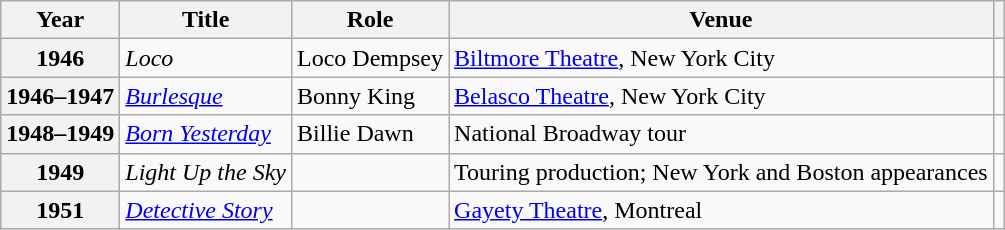<table class="wikitable sortable plainrowheaders">
<tr>
<th>Year</th>
<th>Title</th>
<th>Role</th>
<th class="unsortable">Venue</th>
<th class="unsortable"></th>
</tr>
<tr>
<th scope="row">1946</th>
<td><em>Loco</em></td>
<td>Loco Dempsey</td>
<td><a href='#'>Biltmore Theatre</a>, New York City</td>
<td style="text-align:center;"></td>
</tr>
<tr>
<th scope="row">1946–1947</th>
<td><em><a href='#'>Burlesque</a></em></td>
<td>Bonny King</td>
<td><a href='#'>Belasco Theatre</a>, New York City</td>
<td style="text-align:center;"></td>
</tr>
<tr>
<th scope="row">1948–1949</th>
<td><em><a href='#'>Born Yesterday</a></em></td>
<td>Billie Dawn</td>
<td>National Broadway tour</td>
<td style="text-align:center;"></td>
</tr>
<tr>
<th scope="row">1949</th>
<td><em>Light Up the Sky</em></td>
<td></td>
<td>Touring production; New York and Boston appearances</td>
<td style="text-align:center;"></td>
</tr>
<tr>
<th scope="row">1951</th>
<td><em><a href='#'>Detective Story</a></em></td>
<td></td>
<td><a href='#'>Gayety Theatre</a>, Montreal</td>
<td style="text-align:center;"></td>
</tr>
</table>
